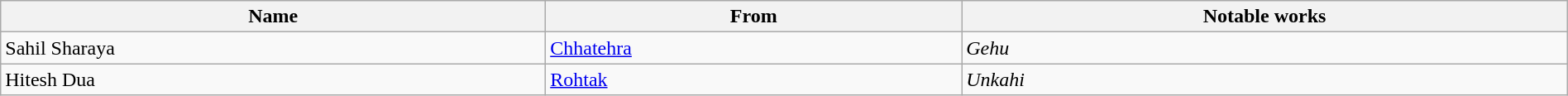<table class="wikitable" style="width:100%">
<tr>
<th>Name</th>
<th>From</th>
<th>Notable works</th>
</tr>
<tr>
<td>Sahil Sharaya</td>
<td><a href='#'>Chhatehra</a></td>
<td><em>Gehu</em></td>
</tr>
<tr>
<td>Hitesh Dua</td>
<td><a href='#'>Rohtak</a></td>
<td><em>Unkahi</em></td>
</tr>
</table>
